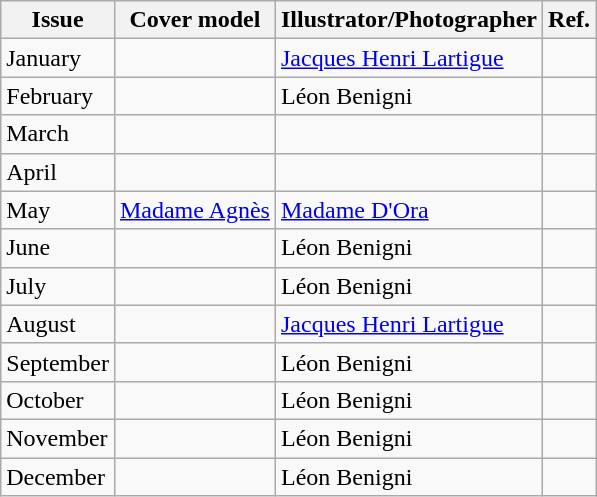<table class="wikitable">
<tr>
<th>Issue</th>
<th>Cover model</th>
<th>Illustrator/Photographer</th>
<th>Ref.</th>
</tr>
<tr>
<td>January</td>
<td></td>
<td><a href='#'>Jacques Henri Lartigue</a></td>
<td></td>
</tr>
<tr>
<td>February</td>
<td></td>
<td>Léon Benigni</td>
<td></td>
</tr>
<tr>
<td>March</td>
<td></td>
<td></td>
<td></td>
</tr>
<tr>
<td>April</td>
<td></td>
<td></td>
<td></td>
</tr>
<tr>
<td>May</td>
<td><a href='#'>Madame Agnès</a></td>
<td><a href='#'>Madame D'Ora</a></td>
<td></td>
</tr>
<tr>
<td>June</td>
<td></td>
<td>Léon Benigni</td>
<td></td>
</tr>
<tr>
<td>July</td>
<td></td>
<td>Léon Benigni</td>
<td></td>
</tr>
<tr>
<td>August</td>
<td></td>
<td><a href='#'>Jacques Henri Lartigue</a></td>
<td></td>
</tr>
<tr>
<td>September</td>
<td></td>
<td>Léon Benigni</td>
<td></td>
</tr>
<tr>
<td>October</td>
<td></td>
<td>Léon Benigni</td>
<td></td>
</tr>
<tr>
<td>November</td>
<td></td>
<td>Léon Benigni</td>
<td></td>
</tr>
<tr>
<td>December</td>
<td></td>
<td>Léon Benigni</td>
<td></td>
</tr>
</table>
